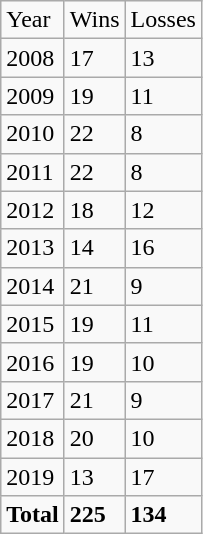<table class="wikitable">
<tr>
<td>Year</td>
<td>Wins</td>
<td>Losses</td>
</tr>
<tr>
<td>2008</td>
<td>17</td>
<td>13</td>
</tr>
<tr>
<td>2009</td>
<td>19</td>
<td>11</td>
</tr>
<tr>
<td>2010</td>
<td>22</td>
<td>8</td>
</tr>
<tr>
<td>2011</td>
<td>22</td>
<td>8</td>
</tr>
<tr>
<td>2012</td>
<td>18</td>
<td>12</td>
</tr>
<tr>
<td>2013</td>
<td>14</td>
<td>16</td>
</tr>
<tr>
<td>2014</td>
<td>21</td>
<td>9</td>
</tr>
<tr>
<td>2015</td>
<td>19</td>
<td>11</td>
</tr>
<tr>
<td>2016</td>
<td>19</td>
<td>10</td>
</tr>
<tr>
<td>2017</td>
<td>21</td>
<td>9</td>
</tr>
<tr>
<td>2018</td>
<td>20</td>
<td>10</td>
</tr>
<tr>
<td>2019</td>
<td>13</td>
<td>17</td>
</tr>
<tr>
<td><strong>Total</strong></td>
<td><strong>225</strong></td>
<td><strong>134</strong></td>
</tr>
</table>
